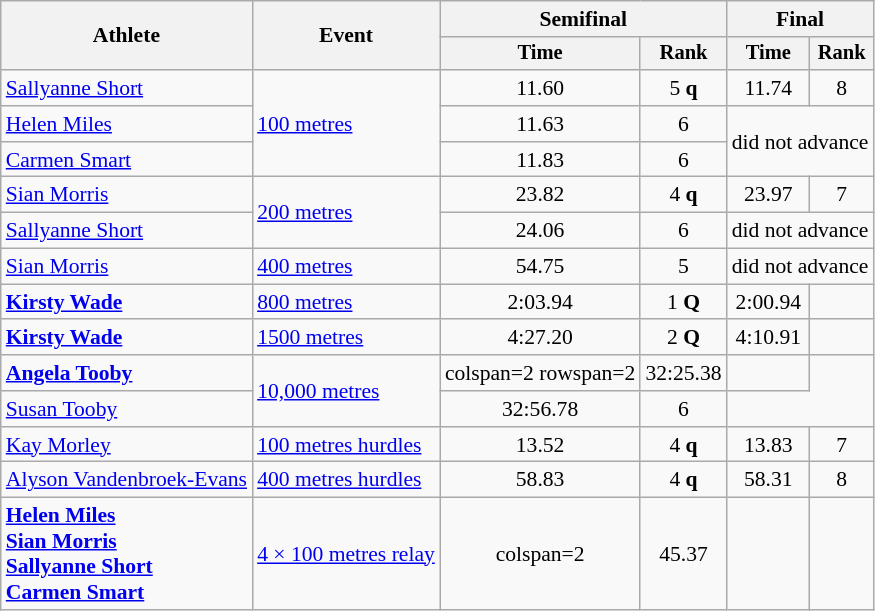<table class="wikitable" style="font-size:90%">
<tr>
<th rowspan="2">Athlete</th>
<th rowspan="2">Event</th>
<th colspan="2">Semifinal</th>
<th colspan="2">Final</th>
</tr>
<tr style="font-size:95%">
<th>Time</th>
<th>Rank</th>
<th>Time</th>
<th>Rank</th>
</tr>
<tr align=center>
<td align=left><a href='#'>Sallyanne Short</a></td>
<td align=left rowspan=3><a href='#'>100 metres</a></td>
<td>11.60</td>
<td>5 <strong>q</strong></td>
<td>11.74</td>
<td>8</td>
</tr>
<tr align=center>
<td align=left><a href='#'>Helen Miles</a></td>
<td>11.63</td>
<td>6</td>
<td colspan=2 rowspan=2>did not advance</td>
</tr>
<tr align=center>
<td align=left><a href='#'>Carmen Smart</a></td>
<td>11.83</td>
<td>6</td>
</tr>
<tr align=center>
<td align=left><a href='#'>Sian Morris</a></td>
<td align=left rowspan=2><a href='#'>200 metres</a></td>
<td>23.82</td>
<td>4 <strong>q</strong></td>
<td>23.97</td>
<td>7</td>
</tr>
<tr align=center>
<td align=left><a href='#'>Sallyanne Short</a></td>
<td>24.06</td>
<td>6</td>
<td colspan=2>did not advance</td>
</tr>
<tr align=center>
<td align=left><a href='#'>Sian Morris</a></td>
<td align=left><a href='#'>400 metres</a></td>
<td>54.75</td>
<td>5</td>
<td colspan=2>did not advance</td>
</tr>
<tr align=center>
<td align=left><strong><a href='#'>Kirsty Wade</a></strong></td>
<td align=left><a href='#'>800 metres</a></td>
<td>2:03.94</td>
<td>1 <strong>Q</strong></td>
<td>2:00.94</td>
<td></td>
</tr>
<tr align=center>
<td align=left><strong><a href='#'>Kirsty Wade</a></strong></td>
<td align=left><a href='#'>1500 metres</a></td>
<td>4:27.20</td>
<td>2 <strong>Q</strong></td>
<td>4:10.91</td>
<td></td>
</tr>
<tr align=center>
<td align=left><strong><a href='#'>Angela Tooby</a></strong></td>
<td align=left rowspan=2><a href='#'>10,000 metres</a></td>
<td>colspan=2 rowspan=2 </td>
<td>32:25.38</td>
<td></td>
</tr>
<tr align=center>
<td align=left><a href='#'>Susan Tooby</a></td>
<td>32:56.78</td>
<td>6</td>
</tr>
<tr align=center>
<td align=left><a href='#'>Kay Morley</a></td>
<td align=left><a href='#'>100 metres hurdles</a></td>
<td>13.52</td>
<td>4 <strong>q</strong></td>
<td>13.83</td>
<td>7</td>
</tr>
<tr align=center>
<td align=left><a href='#'>Alyson Vandenbroek-Evans</a></td>
<td align=left><a href='#'>400 metres hurdles</a></td>
<td>58.83</td>
<td>4 <strong>q</strong></td>
<td>58.31</td>
<td>8</td>
</tr>
<tr align=center>
<td align=left><strong><a href='#'>Helen Miles</a></strong><br><strong><a href='#'>Sian Morris</a></strong><br><strong><a href='#'>Sallyanne Short</a></strong><br><strong><a href='#'>Carmen Smart</a></strong></td>
<td align=left><a href='#'>4 × 100 metres relay</a></td>
<td>colspan=2 </td>
<td>45.37</td>
<td></td>
</tr>
</table>
